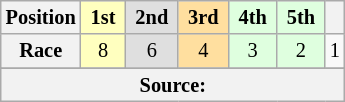<table class="wikitable" style="font-size: 85%; text-align:center">
<tr>
<th>Position</th>
<th style="background-color:#ffffbf"> 1st </th>
<th style="background-color:#dfdfdf"> 2nd </th>
<th style="background-color:#ffdf9f"> 3rd </th>
<th style="background-color:#dfffdf"> 4th </th>
<th style="background-color:#dfffdf"> 5th </th>
<th><a href='#'></a></th>
</tr>
<tr>
<th>Race</th>
<td style="background-color:#ffffbf">8</td>
<td style="background-color:#dfdfdf">6</td>
<td style="background-color:#ffdf9f">4</td>
<td style="background-color:#dfffdf">3</td>
<td style="background-color:#dfffdf">2</td>
<td>1</td>
</tr>
<tr>
</tr>
<tr class="sortbottom">
<th colspan="7">Source:</th>
</tr>
</table>
